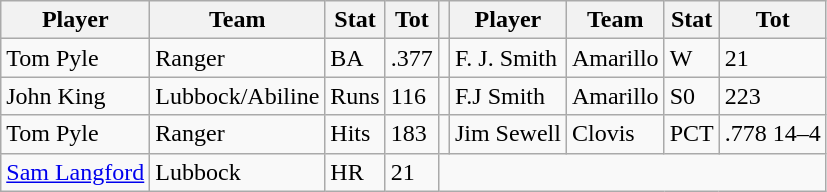<table class="wikitable">
<tr>
<th>Player</th>
<th>Team</th>
<th>Stat</th>
<th>Tot</th>
<th></th>
<th>Player</th>
<th>Team</th>
<th>Stat</th>
<th>Tot</th>
</tr>
<tr>
<td>Tom Pyle</td>
<td>Ranger</td>
<td>BA</td>
<td>.377</td>
<td></td>
<td>F. J. Smith</td>
<td>Amarillo</td>
<td>W</td>
<td>21</td>
</tr>
<tr>
<td>John King</td>
<td>Lubbock/Abiline</td>
<td>Runs</td>
<td>116</td>
<td></td>
<td>F.J Smith</td>
<td>Amarillo</td>
<td>S0</td>
<td>223</td>
</tr>
<tr>
<td>Tom Pyle</td>
<td>Ranger</td>
<td>Hits</td>
<td>183</td>
<td></td>
<td>Jim Sewell</td>
<td>Clovis</td>
<td>PCT</td>
<td>.778 14–4</td>
</tr>
<tr>
<td><a href='#'>Sam Langford</a></td>
<td>Lubbock</td>
<td>HR</td>
<td>21</td>
</tr>
</table>
